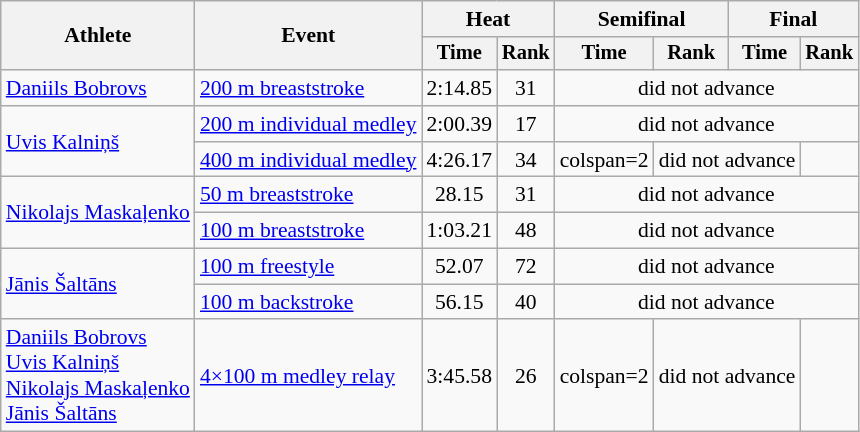<table class=wikitable style="font-size:90%">
<tr>
<th rowspan="2">Athlete</th>
<th rowspan="2">Event</th>
<th colspan="2">Heat</th>
<th colspan="2">Semifinal</th>
<th colspan="2">Final</th>
</tr>
<tr style="font-size:95%">
<th>Time</th>
<th>Rank</th>
<th>Time</th>
<th>Rank</th>
<th>Time</th>
<th>Rank</th>
</tr>
<tr align=center>
<td align=left><a href='#'>Daniils Bobrovs</a></td>
<td align=left><a href='#'>200 m breaststroke</a></td>
<td>2:14.85</td>
<td>31</td>
<td colspan=4>did not advance</td>
</tr>
<tr align=center>
<td align=left rowspan=2><a href='#'>Uvis Kalniņš</a></td>
<td align=left><a href='#'>200 m individual medley</a></td>
<td>2:00.39</td>
<td>17</td>
<td colspan=4>did not advance</td>
</tr>
<tr align=center>
<td align=left><a href='#'>400 m individual medley</a></td>
<td>4:26.17</td>
<td>34</td>
<td>colspan=2 </td>
<td colspan=2>did not advance</td>
</tr>
<tr align=center>
<td align=left rowspan=2><a href='#'>Nikolajs Maskaļenko</a></td>
<td align=left><a href='#'>50 m breaststroke</a></td>
<td>28.15</td>
<td>31</td>
<td colspan=4>did not advance</td>
</tr>
<tr align=center>
<td align=left><a href='#'>100 m breaststroke</a></td>
<td>1:03.21</td>
<td>48</td>
<td colspan=4>did not advance</td>
</tr>
<tr align=center>
<td align=left rowspan=2><a href='#'>Jānis Šaltāns</a></td>
<td align=left><a href='#'>100 m freestyle</a></td>
<td>52.07</td>
<td>72</td>
<td colspan=4>did not advance</td>
</tr>
<tr align=center>
<td align=left><a href='#'>100 m backstroke</a></td>
<td>56.15</td>
<td>40</td>
<td colspan=4>did not advance</td>
</tr>
<tr align=center>
<td align=left><a href='#'>Daniils Bobrovs</a><br><a href='#'>Uvis Kalniņš</a><br><a href='#'>Nikolajs Maskaļenko</a><br><a href='#'>Jānis Šaltāns</a></td>
<td align=left><a href='#'>4×100 m medley relay</a></td>
<td>3:45.58</td>
<td>26</td>
<td>colspan=2 </td>
<td colspan=2>did not advance</td>
</tr>
</table>
